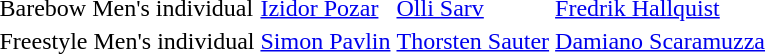<table>
<tr>
<td>Barebow Men's individual<br></td>
<td> <a href='#'>Izidor Pozar</a></td>
<td> <a href='#'>Olli Sarv</a></td>
<td> <a href='#'>Fredrik Hallquist</a></td>
</tr>
<tr>
<td>Freestyle Men's individual<br></td>
<td> <a href='#'>Simon Pavlin</a></td>
<td> <a href='#'>Thorsten Sauter</a></td>
<td> <a href='#'>Damiano Scaramuzza</a></td>
</tr>
</table>
